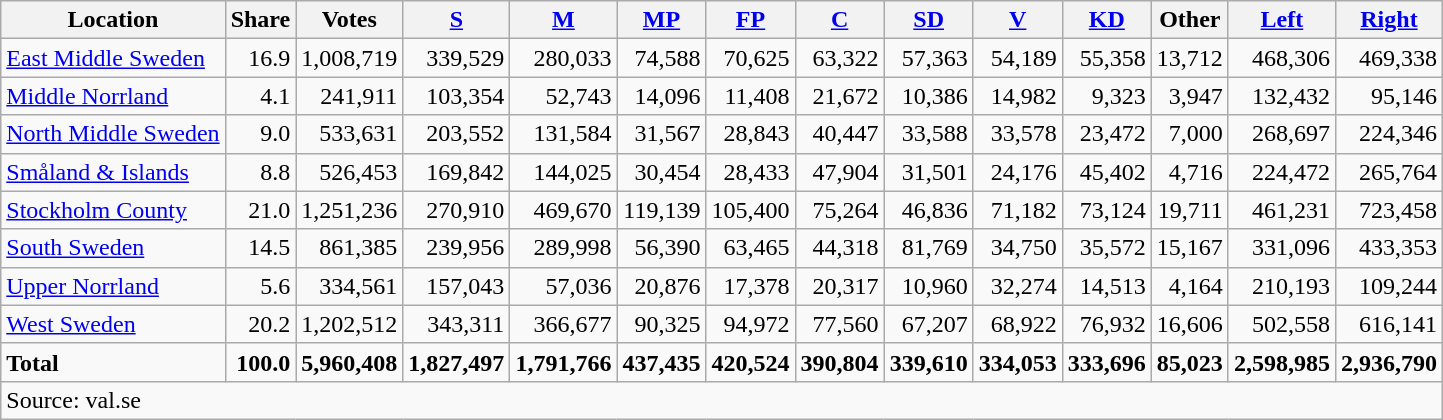<table class="wikitable sortable" style=text-align:right>
<tr>
<th>Location</th>
<th>Share</th>
<th>Votes</th>
<th><a href='#'>S</a></th>
<th><a href='#'>M</a></th>
<th><a href='#'>MP</a></th>
<th><a href='#'>FP</a></th>
<th><a href='#'>C</a></th>
<th><a href='#'>SD</a></th>
<th><a href='#'>V</a></th>
<th><a href='#'>KD</a></th>
<th>Other</th>
<th><a href='#'>Left</a></th>
<th><a href='#'>Right</a></th>
</tr>
<tr>
<td align=left><a href='#'>East Middle Sweden</a></td>
<td>16.9</td>
<td>1,008,719</td>
<td>339,529</td>
<td>280,033</td>
<td>74,588</td>
<td>70,625</td>
<td>63,322</td>
<td>57,363</td>
<td>54,189</td>
<td>55,358</td>
<td>13,712</td>
<td>468,306</td>
<td>469,338</td>
</tr>
<tr>
<td align=left><a href='#'>Middle Norrland</a></td>
<td>4.1</td>
<td>241,911</td>
<td>103,354</td>
<td>52,743</td>
<td>14,096</td>
<td>11,408</td>
<td>21,672</td>
<td>10,386</td>
<td>14,982</td>
<td>9,323</td>
<td>3,947</td>
<td>132,432</td>
<td>95,146</td>
</tr>
<tr>
<td align=left><a href='#'>North Middle Sweden</a></td>
<td>9.0</td>
<td>533,631</td>
<td>203,552</td>
<td>131,584</td>
<td>31,567</td>
<td>28,843</td>
<td>40,447</td>
<td>33,588</td>
<td>33,578</td>
<td>23,472</td>
<td>7,000</td>
<td>268,697</td>
<td>224,346</td>
</tr>
<tr>
<td align=left><a href='#'>Småland & Islands</a></td>
<td>8.8</td>
<td>526,453</td>
<td>169,842</td>
<td>144,025</td>
<td>30,454</td>
<td>28,433</td>
<td>47,904</td>
<td>31,501</td>
<td>24,176</td>
<td>45,402</td>
<td>4,716</td>
<td>224,472</td>
<td>265,764</td>
</tr>
<tr>
<td align=left><a href='#'>Stockholm County</a></td>
<td>21.0</td>
<td>1,251,236</td>
<td>270,910</td>
<td>469,670</td>
<td>119,139</td>
<td>105,400</td>
<td>75,264</td>
<td>46,836</td>
<td>71,182</td>
<td>73,124</td>
<td>19,711</td>
<td>461,231</td>
<td>723,458</td>
</tr>
<tr>
<td align=left><a href='#'>South Sweden</a></td>
<td>14.5</td>
<td>861,385</td>
<td>239,956</td>
<td>289,998</td>
<td>56,390</td>
<td>63,465</td>
<td>44,318</td>
<td>81,769</td>
<td>34,750</td>
<td>35,572</td>
<td>15,167</td>
<td>331,096</td>
<td>433,353</td>
</tr>
<tr>
<td align=left><a href='#'>Upper Norrland</a></td>
<td>5.6</td>
<td>334,561</td>
<td>157,043</td>
<td>57,036</td>
<td>20,876</td>
<td>17,378</td>
<td>20,317</td>
<td>10,960</td>
<td>32,274</td>
<td>14,513</td>
<td>4,164</td>
<td>210,193</td>
<td>109,244</td>
</tr>
<tr>
<td align=left><a href='#'>West Sweden</a></td>
<td>20.2</td>
<td>1,202,512</td>
<td>343,311</td>
<td>366,677</td>
<td>90,325</td>
<td>94,972</td>
<td>77,560</td>
<td>67,207</td>
<td>68,922</td>
<td>76,932</td>
<td>16,606</td>
<td>502,558</td>
<td>616,141</td>
</tr>
<tr>
<td align=left><strong>Total</strong></td>
<td><strong>100.0</strong></td>
<td><strong>5,960,408</strong></td>
<td><strong>1,827,497</strong></td>
<td><strong>1,791,766</strong></td>
<td><strong>437,435</strong></td>
<td><strong>420,524</strong></td>
<td><strong>390,804</strong></td>
<td><strong>339,610</strong></td>
<td><strong>334,053</strong></td>
<td><strong>333,696</strong></td>
<td><strong>85,023</strong></td>
<td><strong>2,598,985</strong></td>
<td><strong>2,936,790</strong></td>
</tr>
<tr>
<td align=left colspan=14>Source: val.se </td>
</tr>
</table>
